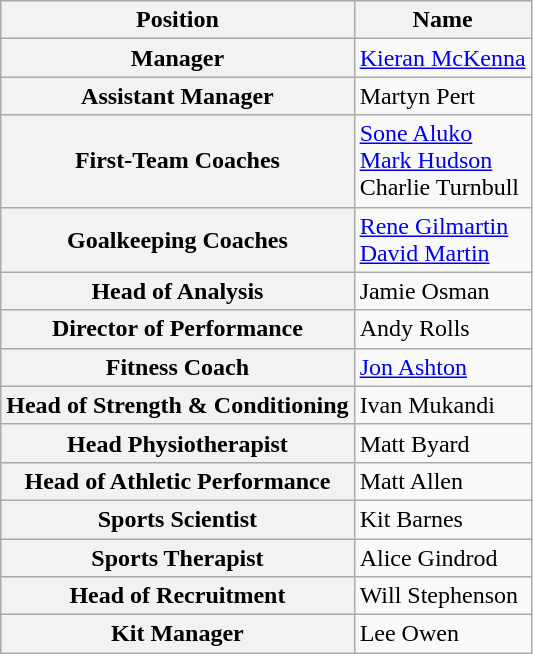<table class="plainrowheaders wikitable">
<tr>
<th>Position</th>
<th>Name</th>
</tr>
<tr>
<th scope=row>Manager</th>
<td> <a href='#'>Kieran McKenna</a></td>
</tr>
<tr>
<th scope=row>Assistant Manager</th>
<td> Martyn Pert</td>
</tr>
<tr>
<th scope=row>First-Team Coaches</th>
<td> <a href='#'>Sone Aluko</a> <br>  <a href='#'>Mark Hudson</a> <br>  Charlie Turnbull</td>
</tr>
<tr>
<th scope=row>Goalkeeping Coaches</th>
<td> <a href='#'>Rene Gilmartin</a> <br>  <a href='#'>David Martin</a></td>
</tr>
<tr>
<th scope=row>Head of Analysis</th>
<td> Jamie Osman</td>
</tr>
<tr>
<th scope=row>Director of Performance</th>
<td> Andy Rolls</td>
</tr>
<tr>
<th scope=row>Fitness Coach</th>
<td> <a href='#'>Jon Ashton</a></td>
</tr>
<tr>
<th scope=row>Head of Strength & Conditioning</th>
<td> Ivan Mukandi</td>
</tr>
<tr>
<th scope=row>Head Physiotherapist</th>
<td> Matt Byard</td>
</tr>
<tr>
<th scope=row>Head of Athletic Performance</th>
<td> Matt Allen</td>
</tr>
<tr>
<th scope=row>Sports Scientist</th>
<td> Kit Barnes</td>
</tr>
<tr>
<th scope=row>Sports Therapist</th>
<td> Alice Gindrod</td>
</tr>
<tr>
<th scope=row>Head of Recruitment</th>
<td> Will Stephenson</td>
</tr>
<tr>
<th scope=row>Kit Manager</th>
<td> Lee Owen</td>
</tr>
</table>
